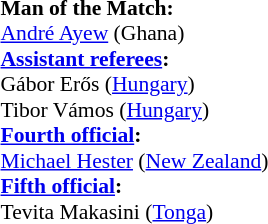<table style="width:50%; font-size:90%;">
<tr>
<td><br><strong>Man of the Match:</strong>
<br><a href='#'>André Ayew</a> (Ghana)<br><strong><a href='#'>Assistant referees</a>:</strong>
<br>Gábor Erős (<a href='#'>Hungary</a>)
<br>Tibor Vámos (<a href='#'>Hungary</a>)
<br><strong><a href='#'>Fourth official</a>:</strong>
<br><a href='#'>Michael Hester</a> (<a href='#'>New Zealand</a>)
<br><strong><a href='#'>Fifth official</a>:</strong>
<br>Tevita Makasini (<a href='#'>Tonga</a>)</td>
</tr>
</table>
